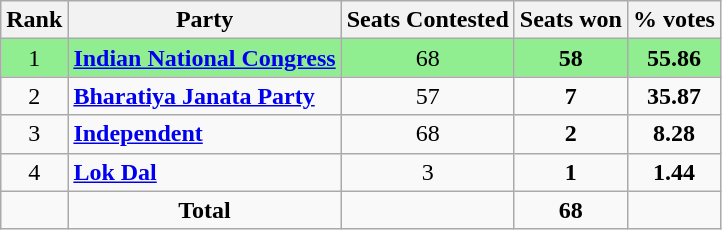<table class="wikitable sortable" style="text-align: center;">
<tr>
<th align="center">Rank</th>
<th align="center">Party</th>
<th align="center">Seats Contested</th>
<th align="center">Seats won</th>
<th align="center">% votes</th>
</tr>
<tr style="background: #90EE90;">
<td>1</td>
<td align="left"><strong><a href='#'>Indian National Congress</a></strong></td>
<td>68</td>
<td><strong>58</strong></td>
<td><strong>55.86</strong></td>
</tr>
<tr>
<td>2</td>
<td align="left"><strong><a href='#'>Bharatiya Janata Party</a></strong></td>
<td>57</td>
<td><strong>7</strong></td>
<td><strong>35.87</strong></td>
</tr>
<tr>
<td>3</td>
<td align="left"><strong><a href='#'>Independent</a></strong></td>
<td>68</td>
<td><strong>2</strong></td>
<td><strong>8.28</strong></td>
</tr>
<tr>
<td>4</td>
<td align="left"><strong><a href='#'>Lok Dal</a></strong></td>
<td>3</td>
<td><strong>1</strong></td>
<td><strong>1.44</strong></td>
</tr>
<tr>
<td></td>
<td align="centre"><strong>Total </strong></td>
<td></td>
<td><strong>68</strong></td>
<td><strong> </strong></td>
</tr>
</table>
